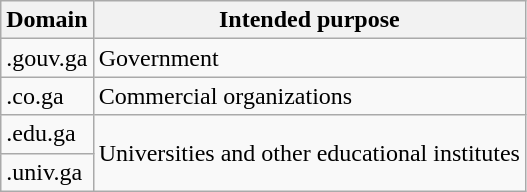<table class="wikitable">
<tr>
<th>Domain</th>
<th>Intended purpose</th>
</tr>
<tr>
<td>.gouv.ga</td>
<td>Government</td>
</tr>
<tr>
<td>.co.ga</td>
<td>Commercial organizations</td>
</tr>
<tr>
<td>.edu.ga</td>
<td rowspan="2">Universities and other educational institutes</td>
</tr>
<tr>
<td>.univ.ga</td>
</tr>
</table>
